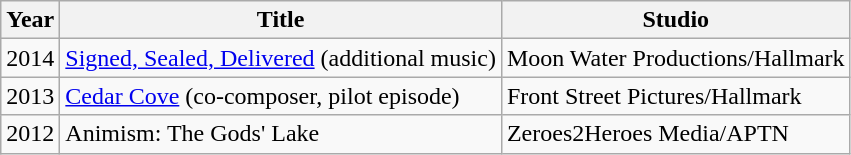<table class="wikitable">
<tr>
<th>Year</th>
<th>Title</th>
<th>Studio</th>
</tr>
<tr>
<td>2014</td>
<td><a href='#'>Signed, Sealed, Delivered</a> (additional music)</td>
<td>Moon Water Productions/Hallmark</td>
</tr>
<tr>
<td>2013</td>
<td><a href='#'>Cedar Cove</a> (co-composer, pilot episode)</td>
<td>Front Street Pictures/Hallmark</td>
</tr>
<tr>
<td>2012</td>
<td>Animism: The Gods' Lake</td>
<td>Zeroes2Heroes Media/APTN</td>
</tr>
</table>
